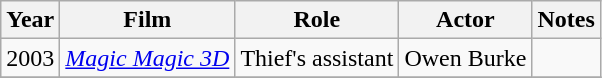<table class="wikitable">
<tr>
<th>Year</th>
<th>Film</th>
<th>Role</th>
<th>Actor</th>
<th>Notes</th>
</tr>
<tr>
<td>2003</td>
<td><em><a href='#'>Magic Magic 3D</a></em></td>
<td>Thief's assistant</td>
<td>Owen Burke</td>
<td></td>
</tr>
<tr>
</tr>
</table>
